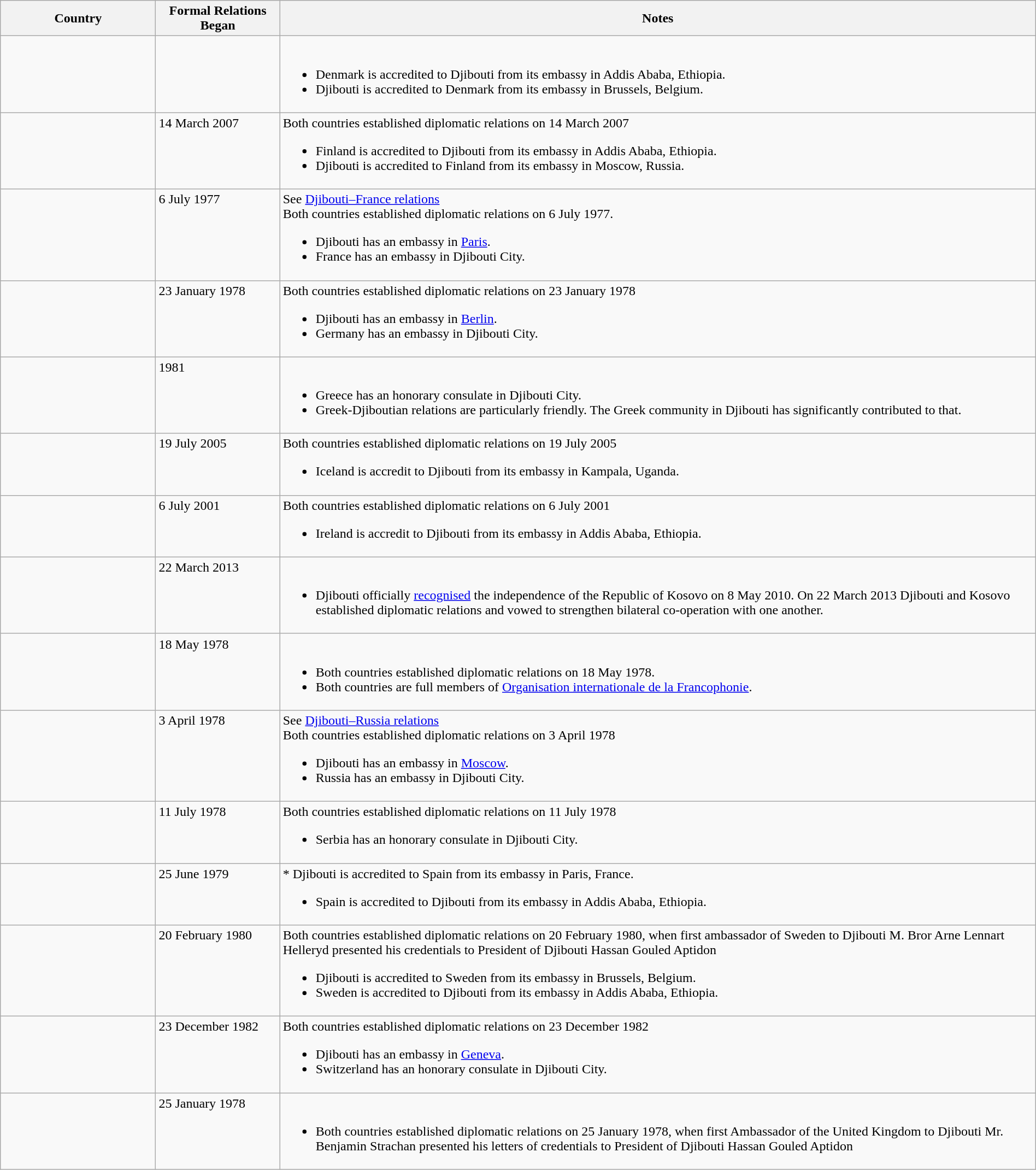<table class="wikitable sortable" style="width:100%; margin:auto;">
<tr>
<th style="width:15%;">Country</th>
<th style="width:12%;">Formal Relations Began</th>
<th>Notes</th>
</tr>
<tr valign="top">
<td></td>
<td></td>
<td><br><ul><li>Denmark is accredited to Djibouti from its embassy in Addis Ababa, Ethiopia.</li><li>Djibouti is accredited to Denmark from its embassy in Brussels, Belgium.</li></ul></td>
</tr>
<tr valign="top">
<td></td>
<td>14 March 2007</td>
<td>Both countries established diplomatic relations on 14 March 2007<br><ul><li>Finland is accredited to Djibouti from its embassy in Addis Ababa, Ethiopia.</li><li>Djibouti is accredited to Finland from its embassy in Moscow, Russia.</li></ul></td>
</tr>
<tr valign="top">
<td></td>
<td>6 July 1977</td>
<td>See <a href='#'>Djibouti–France relations</a><br>Both countries established diplomatic relations on 6 July 1977.<ul><li>Djibouti has an embassy in <a href='#'>Paris</a>.</li><li>France has an embassy in Djibouti City.</li></ul></td>
</tr>
<tr valign="top">
<td></td>
<td>23 January 1978</td>
<td>Both countries established diplomatic relations on 23 January 1978<br><ul><li>Djibouti has an embassy in <a href='#'>Berlin</a>.</li><li>Germany has an embassy in Djibouti City.</li></ul></td>
</tr>
<tr valign="top">
<td></td>
<td>1981</td>
<td><br><ul><li>Greece has an honorary consulate in Djibouti City.</li><li>Greek-Djiboutian relations are particularly friendly. The Greek community in Djibouti has significantly contributed to that.</li></ul></td>
</tr>
<tr valign="top">
<td></td>
<td>19 July 2005</td>
<td>Both countries established diplomatic relations on 19 July 2005<br><ul><li>Iceland is accredit to Djibouti from its embassy in Kampala, Uganda.</li></ul></td>
</tr>
<tr valign="top">
<td></td>
<td>6 July 2001</td>
<td>Both countries established diplomatic relations on 6 July 2001<br><ul><li>Ireland is accredit to Djibouti from its embassy in Addis Ababa, Ethiopia.</li></ul></td>
</tr>
<tr valign="top">
<td></td>
<td>22 March 2013</td>
<td><br><ul><li>Djibouti officially <a href='#'>recognised</a> the independence of the Republic of Kosovo on 8 May 2010. On 22 March 2013 Djibouti and Kosovo established diplomatic relations and vowed to strengthen bilateral co-operation with one another.</li></ul></td>
</tr>
<tr valign="top">
<td></td>
<td>18 May 1978</td>
<td><br><ul><li>Both countries established diplomatic relations on 18 May 1978.</li><li>Both countries are full members of <a href='#'>Organisation internationale de la Francophonie</a>.</li></ul></td>
</tr>
<tr valign="top">
<td></td>
<td>3 April 1978</td>
<td>See <a href='#'>Djibouti–Russia relations</a><br>Both countries established diplomatic relations on 3 April 1978<ul><li>Djibouti has an embassy in <a href='#'>Moscow</a>.</li><li>Russia has an embassy in Djibouti City.</li></ul></td>
</tr>
<tr valign="top">
<td></td>
<td>11 July 1978</td>
<td>Both countries established diplomatic relations on 11 July 1978<br><ul><li>Serbia has an honorary consulate in Djibouti City.</li></ul></td>
</tr>
<tr valign="top">
<td></td>
<td>25 June 1979</td>
<td>* Djibouti is accredited to Spain from its embassy in Paris, France.<br><ul><li>Spain is accredited to Djibouti from its embassy in Addis Ababa, Ethiopia.</li></ul></td>
</tr>
<tr valign="top">
<td></td>
<td>20 February 1980</td>
<td>Both countries established diplomatic relations on 20 February 1980, when first ambassador of Sweden to Djibouti M. Bror Arne Lennart Helleryd presented his credentials to President of Djibouti Hassan Gouled Aptidon<br><ul><li>Djibouti is accredited to Sweden from its embassy in Brussels, Belgium.</li><li>Sweden is accredited to Djibouti from its embassy in Addis Ababa, Ethiopia.</li></ul></td>
</tr>
<tr valign="top">
<td></td>
<td>23 December 1982</td>
<td>Both countries established diplomatic relations on 23 December 1982<br><ul><li>Djibouti has an embassy in <a href='#'>Geneva</a>.</li><li>Switzerland has an honorary consulate in Djibouti City.</li></ul></td>
</tr>
<tr valign="top">
<td></td>
<td>25 January 1978</td>
<td><br><ul><li>Both countries established diplomatic relations on 25 January 1978, when first Ambassador of the United Kingdom to Djibouti Mr. Benjamin Strachan presented his letters of credentials to President of Djibouti Hassan Gouled Aptidon</li></ul></td>
</tr>
</table>
